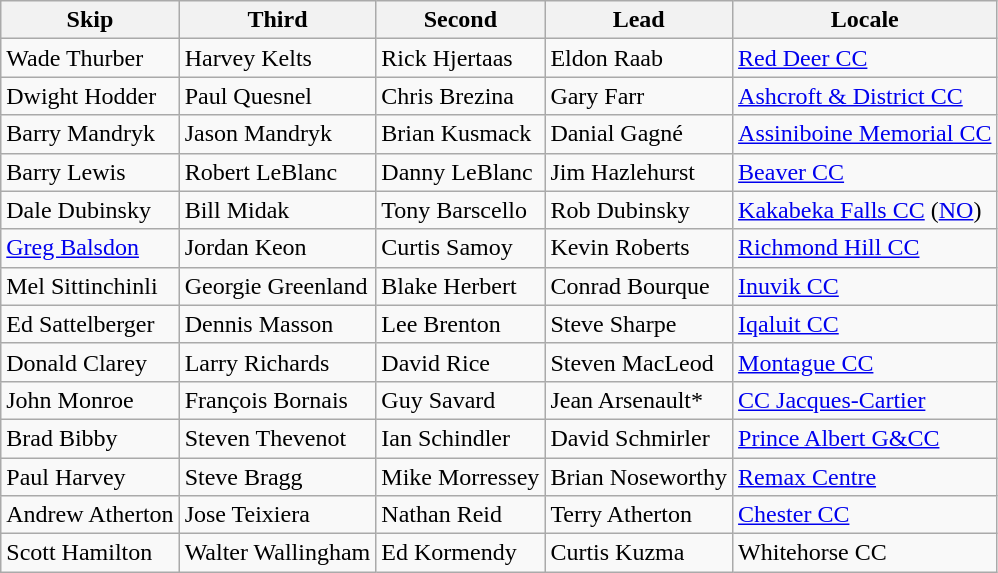<table class="wikitable">
<tr>
<th>Skip</th>
<th>Third</th>
<th>Second</th>
<th>Lead</th>
<th>Locale</th>
</tr>
<tr>
<td>Wade Thurber</td>
<td>Harvey Kelts</td>
<td>Rick Hjertaas</td>
<td>Eldon Raab</td>
<td> <a href='#'>Red Deer CC</a></td>
</tr>
<tr>
<td>Dwight Hodder</td>
<td>Paul Quesnel</td>
<td>Chris Brezina</td>
<td>Gary Farr</td>
<td> <a href='#'>Ashcroft & District CC</a></td>
</tr>
<tr>
<td>Barry Mandryk</td>
<td>Jason Mandryk</td>
<td>Brian Kusmack</td>
<td>Danial Gagné</td>
<td> <a href='#'>Assiniboine Memorial CC</a></td>
</tr>
<tr>
<td>Barry Lewis</td>
<td>Robert LeBlanc</td>
<td>Danny LeBlanc</td>
<td>Jim Hazlehurst</td>
<td> <a href='#'>Beaver CC</a></td>
</tr>
<tr>
<td>Dale Dubinsky</td>
<td>Bill Midak</td>
<td>Tony Barscello</td>
<td>Rob Dubinsky</td>
<td> <a href='#'>Kakabeka Falls CC</a> (<a href='#'>NO</a>)</td>
</tr>
<tr>
<td><a href='#'>Greg Balsdon</a></td>
<td>Jordan Keon</td>
<td>Curtis Samoy</td>
<td>Kevin Roberts</td>
<td> <a href='#'>Richmond Hill CC</a></td>
</tr>
<tr>
<td>Mel Sittinchinli</td>
<td>Georgie Greenland</td>
<td>Blake Herbert</td>
<td>Conrad Bourque</td>
<td> <a href='#'>Inuvik CC</a></td>
</tr>
<tr>
<td>Ed Sattelberger</td>
<td>Dennis Masson</td>
<td>Lee Brenton</td>
<td>Steve Sharpe</td>
<td> <a href='#'>Iqaluit CC</a></td>
</tr>
<tr>
<td>Donald Clarey</td>
<td>Larry Richards</td>
<td>David Rice</td>
<td>Steven MacLeod</td>
<td> <a href='#'>Montague CC</a></td>
</tr>
<tr>
<td>John Monroe</td>
<td>François Bornais</td>
<td>Guy Savard</td>
<td>Jean Arsenault*</td>
<td> <a href='#'>CC Jacques-Cartier</a></td>
</tr>
<tr>
<td>Brad Bibby</td>
<td>Steven Thevenot</td>
<td>Ian Schindler</td>
<td>David Schmirler</td>
<td> <a href='#'>Prince Albert G&CC</a></td>
</tr>
<tr>
<td>Paul Harvey</td>
<td>Steve Bragg</td>
<td>Mike Morressey</td>
<td>Brian Noseworthy</td>
<td> <a href='#'>Remax Centre</a></td>
</tr>
<tr>
<td>Andrew Atherton</td>
<td>Jose Teixiera</td>
<td>Nathan Reid</td>
<td>Terry Atherton</td>
<td> <a href='#'>Chester CC</a></td>
</tr>
<tr>
<td>Scott Hamilton</td>
<td>Walter Wallingham</td>
<td>Ed Kormendy</td>
<td>Curtis Kuzma</td>
<td> Whitehorse CC</td>
</tr>
</table>
